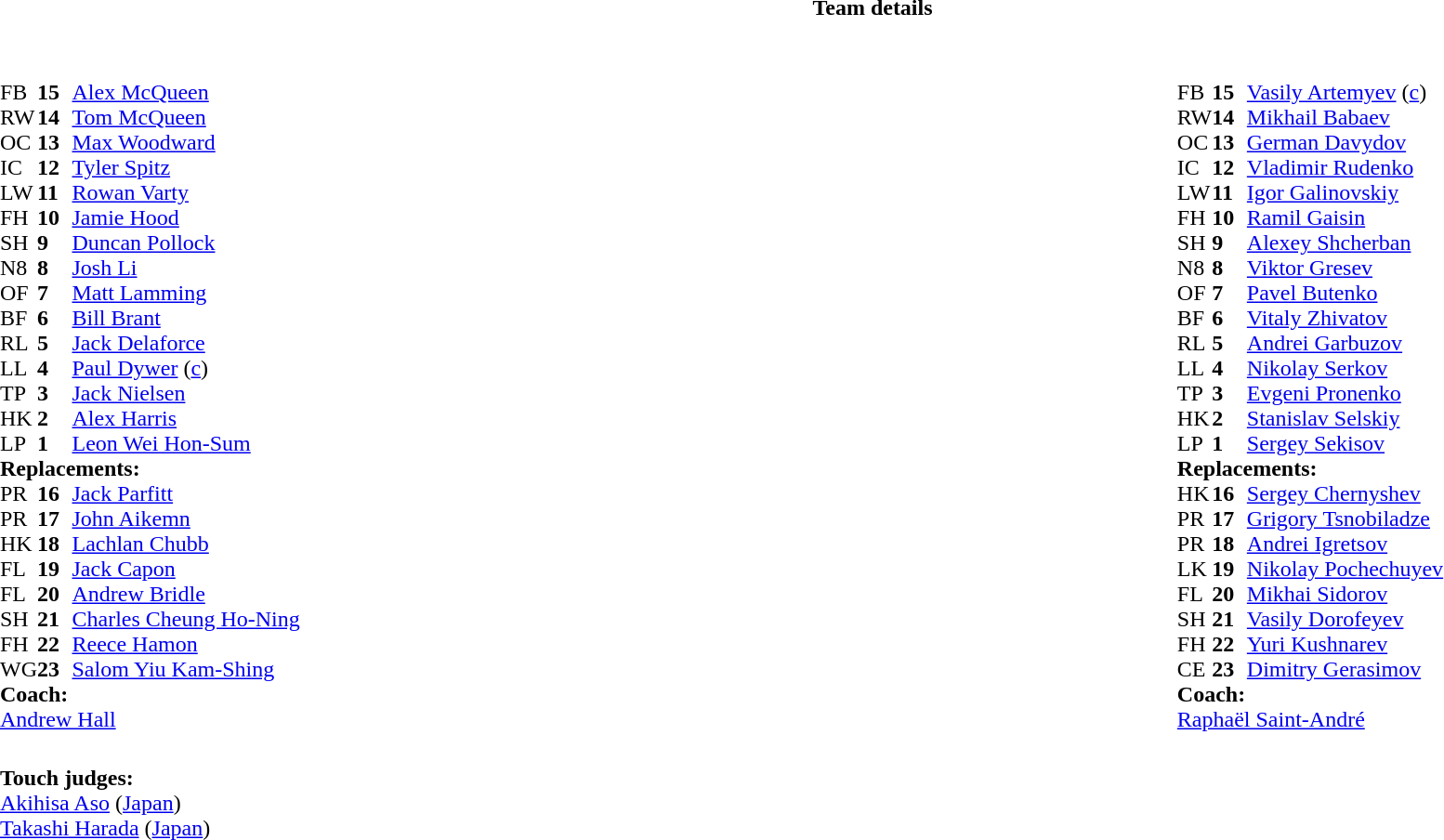<table border="0" width="100%" class="collapsible collapsed">
<tr>
<th>Team details</th>
</tr>
<tr>
<td><br><table width="100%">
<tr>
<td valign="top" width="50%"><br><table style="font-size: 100%" cellspacing="0" cellpadding="0">
<tr>
<th width="25"></th>
<th width="25"></th>
</tr>
<tr>
<td>FB</td>
<td><strong>15</strong></td>
<td><a href='#'>Alex McQueen</a></td>
</tr>
<tr>
<td>RW</td>
<td><strong>14</strong></td>
<td><a href='#'>Tom McQueen</a></td>
</tr>
<tr>
<td>OC</td>
<td><strong>13</strong></td>
<td><a href='#'>Max Woodward</a></td>
</tr>
<tr>
<td>IC</td>
<td><strong>12</strong></td>
<td><a href='#'>Tyler Spitz</a></td>
</tr>
<tr>
<td>LW</td>
<td><strong>11</strong></td>
<td><a href='#'>Rowan Varty</a></td>
</tr>
<tr>
<td>FH</td>
<td><strong>10</strong></td>
<td><a href='#'>Jamie Hood</a></td>
</tr>
<tr>
<td>SH</td>
<td><strong>9</strong></td>
<td><a href='#'>Duncan Pollock</a></td>
</tr>
<tr>
<td>N8</td>
<td><strong>8</strong></td>
<td><a href='#'>Josh Li</a></td>
</tr>
<tr>
<td>OF</td>
<td><strong>7</strong></td>
<td><a href='#'>Matt Lamming</a></td>
</tr>
<tr>
<td>BF</td>
<td><strong>6</strong></td>
<td><a href='#'>Bill Brant</a></td>
</tr>
<tr>
<td>RL</td>
<td><strong>5</strong></td>
<td><a href='#'>Jack Delaforce</a></td>
</tr>
<tr>
<td>LL</td>
<td><strong>4</strong></td>
<td><a href='#'>Paul Dywer</a> (<a href='#'>c</a>)</td>
</tr>
<tr>
<td>TP</td>
<td><strong>3</strong></td>
<td><a href='#'>Jack Nielsen</a></td>
</tr>
<tr>
<td>HK</td>
<td><strong>2</strong></td>
<td><a href='#'>Alex Harris</a></td>
</tr>
<tr>
<td>LP</td>
<td><strong>1</strong></td>
<td><a href='#'>Leon Wei Hon-Sum</a></td>
</tr>
<tr>
<td colspan=3><strong>Replacements:</strong></td>
</tr>
<tr>
<td>PR</td>
<td><strong>16</strong></td>
<td><a href='#'>Jack Parfitt</a></td>
</tr>
<tr>
<td>PR</td>
<td><strong>17</strong></td>
<td><a href='#'>John Aikemn</a></td>
</tr>
<tr>
<td>HK</td>
<td><strong>18</strong></td>
<td><a href='#'>Lachlan Chubb</a></td>
</tr>
<tr>
<td>FL</td>
<td><strong>19</strong></td>
<td><a href='#'>Jack Capon</a></td>
</tr>
<tr>
<td>FL</td>
<td><strong>20</strong></td>
<td><a href='#'>Andrew Bridle</a></td>
</tr>
<tr>
<td>SH</td>
<td><strong>21</strong></td>
<td><a href='#'>Charles Cheung Ho-Ning</a></td>
</tr>
<tr>
<td>FH</td>
<td><strong>22</strong></td>
<td><a href='#'>Reece Hamon</a></td>
</tr>
<tr>
<td>WG</td>
<td><strong>23</strong></td>
<td><a href='#'>Salom Yiu Kam-Shing</a></td>
</tr>
<tr>
<td colspan=3><strong>Coach:</strong></td>
</tr>
<tr>
<td colspan="4"> <a href='#'>Andrew Hall</a></td>
</tr>
</table>
</td>
<td valign="top" width="50%"><br><table style="font-size: 100%" cellspacing="0" cellpadding="0" align="center">
<tr>
<th width="25"></th>
<th width="25"></th>
</tr>
<tr>
<td>FB</td>
<td><strong>15</strong></td>
<td><a href='#'>Vasily Artemyev</a> (<a href='#'>c</a>)</td>
</tr>
<tr>
<td>RW</td>
<td><strong>14</strong></td>
<td><a href='#'>Mikhail Babaev</a></td>
</tr>
<tr>
<td>OC</td>
<td><strong>13</strong></td>
<td><a href='#'>German Davydov</a></td>
</tr>
<tr>
<td>IC</td>
<td><strong>12</strong></td>
<td><a href='#'>Vladimir Rudenko</a></td>
</tr>
<tr>
<td>LW</td>
<td><strong>11</strong></td>
<td><a href='#'>Igor Galinovskiy</a></td>
</tr>
<tr>
<td>FH</td>
<td><strong>10</strong></td>
<td><a href='#'>Ramil Gaisin</a></td>
</tr>
<tr>
<td>SH</td>
<td><strong>9</strong></td>
<td><a href='#'>Alexey Shcherban</a></td>
</tr>
<tr>
<td>N8</td>
<td><strong>8</strong></td>
<td><a href='#'>Viktor Gresev</a></td>
</tr>
<tr>
<td>OF</td>
<td><strong>7</strong></td>
<td><a href='#'>Pavel Butenko</a></td>
</tr>
<tr>
<td>BF</td>
<td><strong>6</strong></td>
<td><a href='#'>Vitaly Zhivatov</a></td>
</tr>
<tr>
<td>RL</td>
<td><strong>5</strong></td>
<td><a href='#'>Andrei Garbuzov</a></td>
</tr>
<tr>
<td>LL</td>
<td><strong>4</strong></td>
<td><a href='#'>Nikolay Serkov</a></td>
</tr>
<tr>
<td>TP</td>
<td><strong>3</strong></td>
<td><a href='#'>Evgeni Pronenko</a></td>
</tr>
<tr>
<td>HK</td>
<td><strong>2</strong></td>
<td><a href='#'>Stanislav Selskiy</a></td>
</tr>
<tr>
<td>LP</td>
<td><strong>1</strong></td>
<td><a href='#'>Sergey Sekisov</a></td>
</tr>
<tr>
<td colspan=3><strong>Replacements:</strong></td>
</tr>
<tr>
<td>HK</td>
<td><strong>16</strong></td>
<td><a href='#'>Sergey Chernyshev</a></td>
</tr>
<tr>
<td>PR</td>
<td><strong>17</strong></td>
<td><a href='#'>Grigory Tsnobiladze</a></td>
</tr>
<tr>
<td>PR</td>
<td><strong>18</strong></td>
<td><a href='#'>Andrei Igretsov</a></td>
</tr>
<tr>
<td>LK</td>
<td><strong>19</strong></td>
<td><a href='#'>Nikolay Pochechuyev</a></td>
</tr>
<tr>
<td>FL</td>
<td><strong>20</strong></td>
<td><a href='#'>Mikhai Sidorov</a></td>
</tr>
<tr>
<td>SH</td>
<td><strong>21</strong></td>
<td><a href='#'>Vasily Dorofeyev</a></td>
</tr>
<tr>
<td>FH</td>
<td><strong>22</strong></td>
<td><a href='#'>Yuri Kushnarev</a></td>
</tr>
<tr>
<td>CE</td>
<td><strong>23</strong></td>
<td><a href='#'>Dimitry Gerasimov</a></td>
</tr>
<tr>
<td colspan=3><strong>Coach:</strong></td>
</tr>
<tr>
<td colspan="4"> <a href='#'>Raphaël Saint-André</a></td>
</tr>
</table>
</td>
</tr>
</table>
<table width=100% style="font-size: 100%">
<tr>
<td><br><strong>Touch judges:</strong>
<br><a href='#'>Akihisa Aso</a> (<a href='#'>Japan</a>)
<br><a href='#'>Takashi Harada</a> (<a href='#'>Japan</a>)</td>
</tr>
</table>
</td>
</tr>
</table>
